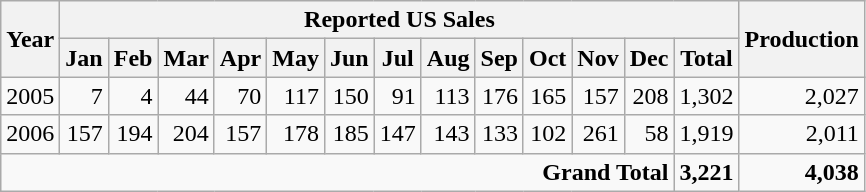<table class="wikitable" style="text-align:right;">
<tr>
<th rowspan=2>Year</th>
<th colspan=13>Reported US Sales</th>
<th rowspan=2>Production</th>
</tr>
<tr>
<th>Jan</th>
<th>Feb</th>
<th>Mar</th>
<th>Apr</th>
<th>May</th>
<th>Jun</th>
<th>Jul</th>
<th>Aug</th>
<th>Sep</th>
<th>Oct</th>
<th>Nov</th>
<th>Dec</th>
<th>Total</th>
</tr>
<tr>
<td>2005</td>
<td>7</td>
<td>4</td>
<td>44</td>
<td>70</td>
<td>117</td>
<td>150</td>
<td>91</td>
<td>113</td>
<td>176</td>
<td>165</td>
<td>157</td>
<td>208</td>
<td>1,302</td>
<td>2,027</td>
</tr>
<tr>
<td>2006</td>
<td>157</td>
<td>194</td>
<td>204</td>
<td>157</td>
<td>178</td>
<td>185</td>
<td>147</td>
<td>143</td>
<td>133</td>
<td>102</td>
<td>261</td>
<td>58</td>
<td>1,919</td>
<td>2,011</td>
</tr>
<tr style="font-weight:bold">
<td colspan=13>Grand Total</td>
<td>3,221</td>
<td>4,038</td>
</tr>
</table>
